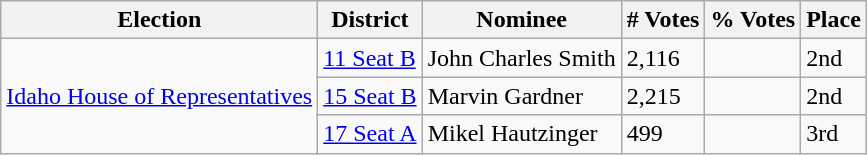<table class="wikitable sortable mw-collapsible mw-collapsed">
<tr>
<th>Election</th>
<th>District</th>
<th>Nominee</th>
<th># Votes</th>
<th>% Votes</th>
<th>Place</th>
</tr>
<tr>
<td rowspan="3"><a href='#'>Idaho House of Representatives</a></td>
<td><a href='#'>11 Seat B</a></td>
<td>John Charles Smith</td>
<td>2,116</td>
<td></td>
<td>2nd</td>
</tr>
<tr>
<td><a href='#'>15 Seat B</a></td>
<td>Marvin Gardner</td>
<td>2,215</td>
<td></td>
<td>2nd</td>
</tr>
<tr>
<td><a href='#'>17 Seat A</a></td>
<td>Mikel Hautzinger</td>
<td>499</td>
<td></td>
<td>3rd</td>
</tr>
</table>
